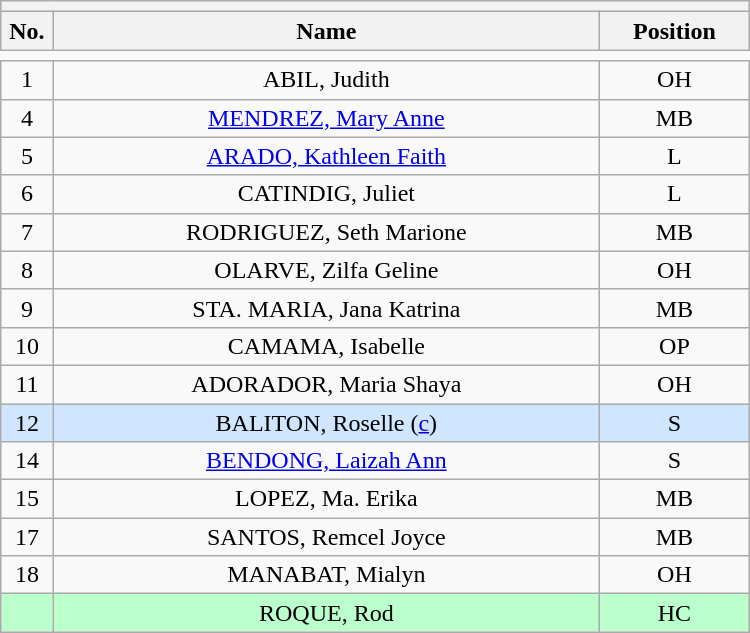<table class='wikitable mw-collapsible' style="text-align: center; width: 500px; border: none">
<tr>
<th style='text-align: left;' colspan=3></th>
</tr>
<tr>
<th style='width: 7%;'>No.</th>
<th>Name</th>
<th style='width: 20%;'>Position</th>
</tr>
<tr>
<td style='border: none;'></td>
</tr>
<tr>
<td>1</td>
<td>ABIL, Judith</td>
<td>OH</td>
</tr>
<tr>
<td>4</td>
<td><a href='#'>MENDREZ, Mary Anne</a></td>
<td>MB</td>
</tr>
<tr>
<td>5</td>
<td><a href='#'>ARADO, Kathleen Faith</a></td>
<td>L</td>
</tr>
<tr>
<td>6</td>
<td>CATINDIG, Juliet</td>
<td>L</td>
</tr>
<tr>
<td>7</td>
<td>RODRIGUEZ, Seth Marione</td>
<td>MB</td>
</tr>
<tr>
<td>8</td>
<td>OLARVE, Zilfa Geline</td>
<td>OH</td>
</tr>
<tr>
<td>9</td>
<td>STA. MARIA, Jana Katrina</td>
<td>MB</td>
</tr>
<tr>
<td>10</td>
<td>CAMAMA, Isabelle</td>
<td>OP</td>
</tr>
<tr>
<td>11</td>
<td>ADORADOR, Maria Shaya</td>
<td>OH</td>
</tr>
<tr bgcolor=#D0E6FF>
<td>12</td>
<td>BALITON, Roselle (<a href='#'>c</a>)</td>
<td>S</td>
</tr>
<tr>
<td>14</td>
<td><a href='#'>BENDONG, Laizah Ann</a></td>
<td>S</td>
</tr>
<tr>
<td>15</td>
<td>LOPEZ, Ma. Erika</td>
<td>MB</td>
</tr>
<tr>
<td>17</td>
<td>SANTOS, Remcel Joyce</td>
<td>MB</td>
</tr>
<tr>
<td>18</td>
<td>MANABAT, Mialyn</td>
<td>OH</td>
</tr>
<tr bgcolor=#BBFFCC>
<td></td>
<td>ROQUE, Rod</td>
<td>HC</td>
</tr>
</table>
